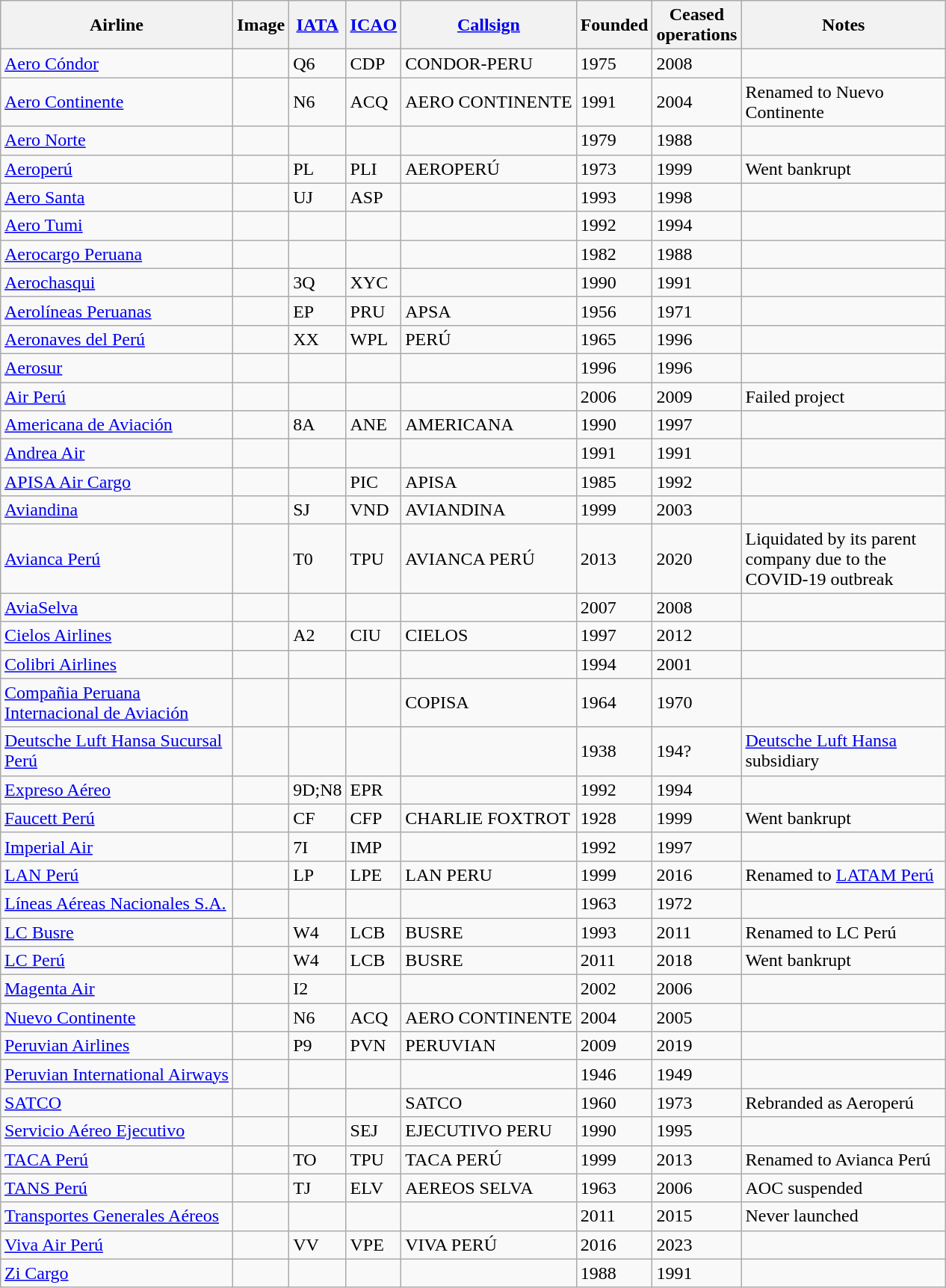<table class="wikitable sortable" style="border-collapse:collapse; margin:auto;" border="1" cellpadding="3">
<tr valign="middle">
<th style="width:200px;">Airline</th>
<th>Image</th>
<th><a href='#'>IATA</a></th>
<th><a href='#'>ICAO</a></th>
<th><a href='#'>Callsign</a></th>
<th>Founded</th>
<th>Ceased<br>operations</th>
<th style="width:175px;">Notes</th>
</tr>
<tr>
<td><a href='#'>Aero Cóndor</a></td>
<td></td>
<td>Q6</td>
<td>CDP</td>
<td>CONDOR-PERU</td>
<td>1975</td>
<td>2008</td>
<td></td>
</tr>
<tr>
<td><a href='#'>Aero Continente</a></td>
<td></td>
<td>N6</td>
<td>ACQ</td>
<td>AERO CONTINENTE</td>
<td>1991</td>
<td>2004</td>
<td>Renamed to Nuevo Continente</td>
</tr>
<tr>
<td><a href='#'>Aero Norte</a></td>
<td></td>
<td></td>
<td></td>
<td></td>
<td>1979</td>
<td>1988</td>
<td></td>
</tr>
<tr>
<td><a href='#'>Aeroperú</a></td>
<td></td>
<td>PL</td>
<td>PLI</td>
<td>AEROPERÚ</td>
<td>1973</td>
<td>1999</td>
<td>Went bankrupt</td>
</tr>
<tr>
<td><a href='#'>Aero Santa</a></td>
<td></td>
<td>UJ</td>
<td>ASP</td>
<td></td>
<td>1993</td>
<td>1998</td>
<td></td>
</tr>
<tr>
<td><a href='#'>Aero Tumi</a></td>
<td></td>
<td></td>
<td></td>
<td></td>
<td>1992</td>
<td>1994</td>
<td></td>
</tr>
<tr>
<td><a href='#'>Aerocargo Peruana</a></td>
<td></td>
<td></td>
<td></td>
<td></td>
<td>1982</td>
<td>1988</td>
<td></td>
</tr>
<tr>
<td><a href='#'>Aerochasqui</a></td>
<td></td>
<td>3Q</td>
<td>XYC</td>
<td></td>
<td>1990</td>
<td>1991</td>
<td></td>
</tr>
<tr>
<td><a href='#'>Aerolíneas Peruanas</a></td>
<td></td>
<td>EP</td>
<td>PRU</td>
<td>APSA</td>
<td>1956</td>
<td>1971</td>
<td></td>
</tr>
<tr>
<td><a href='#'>Aeronaves del Perú</a></td>
<td></td>
<td>XX</td>
<td>WPL</td>
<td>PERÚ</td>
<td>1965</td>
<td>1996</td>
<td></td>
</tr>
<tr>
<td><a href='#'>Aerosur</a></td>
<td></td>
<td></td>
<td></td>
<td></td>
<td>1996</td>
<td>1996</td>
<td></td>
</tr>
<tr>
<td><a href='#'>Air Perú</a></td>
<td></td>
<td></td>
<td></td>
<td></td>
<td>2006</td>
<td>2009</td>
<td>Failed project</td>
</tr>
<tr>
<td><a href='#'>Americana de Aviación</a></td>
<td></td>
<td>8A</td>
<td>ANE</td>
<td>AMERICANA</td>
<td>1990</td>
<td>1997</td>
<td></td>
</tr>
<tr>
<td><a href='#'>Andrea Air</a></td>
<td></td>
<td></td>
<td></td>
<td></td>
<td>1991</td>
<td>1991</td>
<td></td>
</tr>
<tr>
<td><a href='#'>APISA Air Cargo</a></td>
<td></td>
<td></td>
<td>PIC</td>
<td>APISA</td>
<td>1985</td>
<td>1992</td>
<td></td>
</tr>
<tr>
<td><a href='#'>Aviandina</a></td>
<td></td>
<td>SJ</td>
<td>VND</td>
<td>AVIANDINA</td>
<td>1999</td>
<td>2003</td>
<td></td>
</tr>
<tr>
<td><a href='#'>Avianca Perú</a></td>
<td></td>
<td>T0</td>
<td>TPU</td>
<td>AVIANCA PERÚ</td>
<td>2013</td>
<td>2020</td>
<td>Liquidated by its parent company due to the COVID-19 outbreak</td>
</tr>
<tr>
<td><a href='#'>AviaSelva</a></td>
<td></td>
<td></td>
<td></td>
<td></td>
<td>2007</td>
<td>2008</td>
<td></td>
</tr>
<tr>
<td><a href='#'>Cielos Airlines</a></td>
<td></td>
<td>A2</td>
<td>CIU</td>
<td>CIELOS</td>
<td>1997</td>
<td>2012</td>
<td></td>
</tr>
<tr>
<td><a href='#'>Colibri Airlines</a></td>
<td></td>
<td></td>
<td></td>
<td></td>
<td>1994</td>
<td>2001</td>
<td></td>
</tr>
<tr>
<td><a href='#'>Compañia Peruana Internacional de Aviación</a></td>
<td></td>
<td></td>
<td></td>
<td>COPISA</td>
<td>1964</td>
<td>1970</td>
<td></td>
</tr>
<tr>
<td><a href='#'>Deutsche Luft Hansa Sucursal Perú</a></td>
<td></td>
<td></td>
<td></td>
<td></td>
<td>1938</td>
<td>194?</td>
<td><a href='#'>Deutsche Luft Hansa</a> subsidiary</td>
</tr>
<tr>
<td><a href='#'>Expreso Aéreo</a></td>
<td></td>
<td>9D;N8</td>
<td>EPR</td>
<td></td>
<td>1992</td>
<td>1994</td>
<td></td>
</tr>
<tr>
<td><a href='#'>Faucett Perú</a></td>
<td></td>
<td>CF</td>
<td>CFP</td>
<td>CHARLIE FOXTROT</td>
<td>1928</td>
<td>1999</td>
<td>Went bankrupt</td>
</tr>
<tr>
<td><a href='#'>Imperial Air</a></td>
<td></td>
<td>7I</td>
<td>IMP</td>
<td></td>
<td>1992</td>
<td>1997</td>
<td></td>
</tr>
<tr>
<td><a href='#'>LAN Perú</a></td>
<td></td>
<td>LP</td>
<td>LPE</td>
<td>LAN PERU</td>
<td>1999</td>
<td>2016</td>
<td>Renamed to <a href='#'>LATAM Perú</a></td>
</tr>
<tr>
<td><a href='#'>Líneas Aéreas Nacionales S.A.</a></td>
<td></td>
<td></td>
<td></td>
<td></td>
<td>1963</td>
<td>1972</td>
<td></td>
</tr>
<tr>
<td><a href='#'>LC Busre</a></td>
<td></td>
<td>W4</td>
<td>LCB</td>
<td>BUSRE</td>
<td>1993</td>
<td>2011</td>
<td>Renamed to LC Perú</td>
</tr>
<tr>
<td><a href='#'>LC Perú</a></td>
<td></td>
<td>W4</td>
<td>LCB</td>
<td>BUSRE</td>
<td>2011</td>
<td>2018</td>
<td>Went bankrupt</td>
</tr>
<tr>
<td><a href='#'>Magenta Air</a></td>
<td></td>
<td>I2</td>
<td></td>
<td></td>
<td>2002</td>
<td>2006</td>
<td></td>
</tr>
<tr>
<td><a href='#'>Nuevo Continente</a></td>
<td></td>
<td>N6</td>
<td>ACQ</td>
<td>AERO CONTINENTE</td>
<td>2004</td>
<td>2005</td>
<td></td>
</tr>
<tr>
<td><a href='#'>Peruvian Airlines</a></td>
<td></td>
<td>P9</td>
<td>PVN</td>
<td>PERUVIAN</td>
<td>2009</td>
<td>2019</td>
<td></td>
</tr>
<tr>
<td><a href='#'>Peruvian International Airways</a></td>
<td></td>
<td></td>
<td></td>
<td></td>
<td>1946</td>
<td>1949</td>
<td></td>
</tr>
<tr>
<td><a href='#'>SATCO</a></td>
<td></td>
<td></td>
<td></td>
<td>SATCO</td>
<td>1960</td>
<td>1973</td>
<td>Rebranded as Aeroperú</td>
</tr>
<tr>
<td><a href='#'>Servicio Aéreo Ejecutivo</a></td>
<td></td>
<td></td>
<td>SEJ</td>
<td>EJECUTIVO PERU</td>
<td>1990</td>
<td>1995</td>
<td></td>
</tr>
<tr>
<td><a href='#'>TACA Perú</a></td>
<td></td>
<td>TO</td>
<td>TPU</td>
<td>TACA PERÚ</td>
<td>1999</td>
<td>2013</td>
<td>Renamed to Avianca Perú</td>
</tr>
<tr>
<td><a href='#'>TANS Perú</a></td>
<td></td>
<td>TJ</td>
<td>ELV</td>
<td>AEREOS SELVA</td>
<td>1963</td>
<td>2006</td>
<td>AOC suspended</td>
</tr>
<tr>
<td><a href='#'>Transportes Generales Aéreos</a></td>
<td></td>
<td></td>
<td></td>
<td></td>
<td>2011</td>
<td>2015</td>
<td>Never launched</td>
</tr>
<tr>
<td><a href='#'>Viva Air Perú</a></td>
<td></td>
<td>VV</td>
<td>VPE</td>
<td>VIVA PERÚ</td>
<td>2016</td>
<td>2023</td>
<td></td>
</tr>
<tr>
<td><a href='#'>Zi Cargo</a></td>
<td></td>
<td></td>
<td></td>
<td></td>
<td>1988</td>
<td>1991</td>
<td></td>
</tr>
</table>
